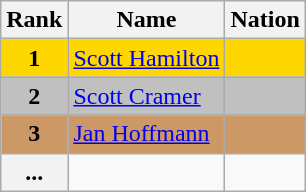<table class="wikitable">
<tr>
<th>Rank</th>
<th>Name</th>
<th>Nation</th>
</tr>
<tr bgcolor="gold">
<td align="center"><strong>1</strong></td>
<td><a href='#'>Scott Hamilton</a></td>
<td></td>
</tr>
<tr bgcolor="silver">
<td align="center"><strong>2</strong></td>
<td><a href='#'>Scott Cramer</a></td>
<td></td>
</tr>
<tr bgcolor="cc9966">
<td align="center"><strong>3</strong></td>
<td><a href='#'>Jan Hoffmann</a></td>
<td></td>
</tr>
<tr>
<th>...</th>
<td></td>
<td></td>
</tr>
</table>
